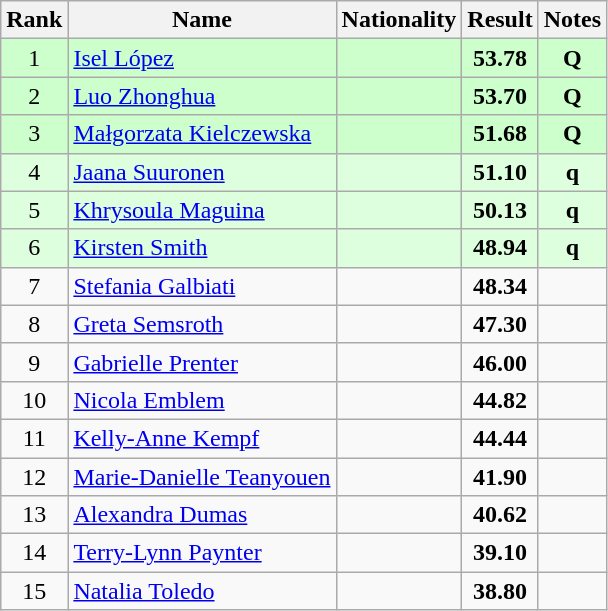<table class="wikitable sortable" style="text-align:center">
<tr>
<th>Rank</th>
<th>Name</th>
<th>Nationality</th>
<th>Result</th>
<th>Notes</th>
</tr>
<tr bgcolor=ccffcc>
<td>1</td>
<td align=left><a href='#'>Isel López</a></td>
<td align=left></td>
<td><strong>53.78</strong></td>
<td><strong>Q</strong></td>
</tr>
<tr bgcolor=ccffcc>
<td>2</td>
<td align=left><a href='#'>Luo Zhonghua</a></td>
<td align=left></td>
<td><strong>53.70</strong></td>
<td><strong>Q</strong></td>
</tr>
<tr bgcolor=ccffcc>
<td>3</td>
<td align=left><a href='#'>Małgorzata Kielczewska</a></td>
<td align=left></td>
<td><strong>51.68</strong></td>
<td><strong>Q</strong></td>
</tr>
<tr bgcolor=ddffdd>
<td>4</td>
<td align=left><a href='#'>Jaana Suuronen</a></td>
<td align=left></td>
<td><strong>51.10</strong></td>
<td><strong>q</strong></td>
</tr>
<tr bgcolor=ddffdd>
<td>5</td>
<td align=left><a href='#'>Khrysoula Maguina</a></td>
<td align=left></td>
<td><strong>50.13</strong></td>
<td><strong>q</strong></td>
</tr>
<tr bgcolor=ddffdd>
<td>6</td>
<td align=left><a href='#'>Kirsten Smith</a></td>
<td align=left></td>
<td><strong>48.94</strong></td>
<td><strong>q</strong></td>
</tr>
<tr>
<td>7</td>
<td align=left><a href='#'>Stefania Galbiati</a></td>
<td align=left></td>
<td><strong>48.34</strong></td>
<td></td>
</tr>
<tr>
<td>8</td>
<td align=left><a href='#'>Greta Semsroth</a></td>
<td align=left></td>
<td><strong>47.30</strong></td>
<td></td>
</tr>
<tr>
<td>9</td>
<td align=left><a href='#'>Gabrielle Prenter</a></td>
<td align=left></td>
<td><strong>46.00</strong></td>
<td></td>
</tr>
<tr>
<td>10</td>
<td align=left><a href='#'>Nicola Emblem</a></td>
<td align=left></td>
<td><strong>44.82</strong></td>
<td></td>
</tr>
<tr>
<td>11</td>
<td align=left><a href='#'>Kelly-Anne Kempf</a></td>
<td align=left></td>
<td><strong>44.44</strong></td>
<td></td>
</tr>
<tr>
<td>12</td>
<td align=left><a href='#'>Marie-Danielle Teanyouen</a></td>
<td align=left></td>
<td><strong>41.90</strong></td>
<td></td>
</tr>
<tr>
<td>13</td>
<td align=left><a href='#'>Alexandra Dumas</a></td>
<td align=left></td>
<td><strong>40.62</strong></td>
<td></td>
</tr>
<tr>
<td>14</td>
<td align=left><a href='#'>Terry-Lynn Paynter</a></td>
<td align=left></td>
<td><strong>39.10</strong></td>
<td></td>
</tr>
<tr>
<td>15</td>
<td align=left><a href='#'>Natalia Toledo</a></td>
<td align=left></td>
<td><strong>38.80</strong></td>
<td></td>
</tr>
</table>
